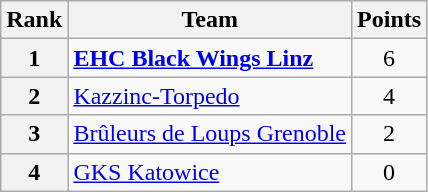<table class="wikitable" style="text-align: center;">
<tr>
<th>Rank</th>
<th>Team</th>
<th>Points</th>
</tr>
<tr>
<th>1</th>
<td style="text-align: left;"> <strong><a href='#'>EHC Black Wings Linz</a></strong></td>
<td>6</td>
</tr>
<tr>
<th>2</th>
<td style="text-align: left;"> <a href='#'>Kazzinc-Torpedo</a></td>
<td>4</td>
</tr>
<tr>
<th>3</th>
<td style="text-align: left;"> <a href='#'>Brûleurs de Loups Grenoble</a></td>
<td>2</td>
</tr>
<tr>
<th>4</th>
<td style="text-align: left;"> <a href='#'>GKS Katowice</a></td>
<td>0</td>
</tr>
</table>
